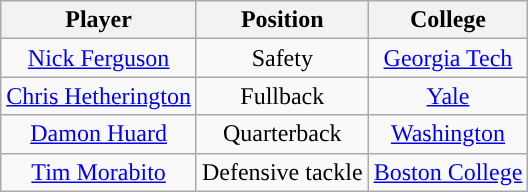<table class="wikitable" style="text-align:center">
<tr>
<th>Player</th>
<th>Position</th>
<th>College</th>
</tr>
<tr>
<td><a href='#'>Nick Ferguson</a></td>
<td>Safety</td>
<td><a href='#'>Georgia Tech</a></td>
</tr>
<tr>
<td><a href='#'>Chris Hetherington</a></td>
<td>Fullback</td>
<td><a href='#'>Yale</a></td>
</tr>
<tr>
<td><a href='#'>Damon Huard</a></td>
<td>Quarterback</td>
<td><a href='#'>Washington</a></td>
</tr>
<tr>
<td><a href='#'>Tim Morabito</a></td>
<td>Defensive tackle</td>
<td><a href='#'>Boston College</a></td>
</tr>
</table>
